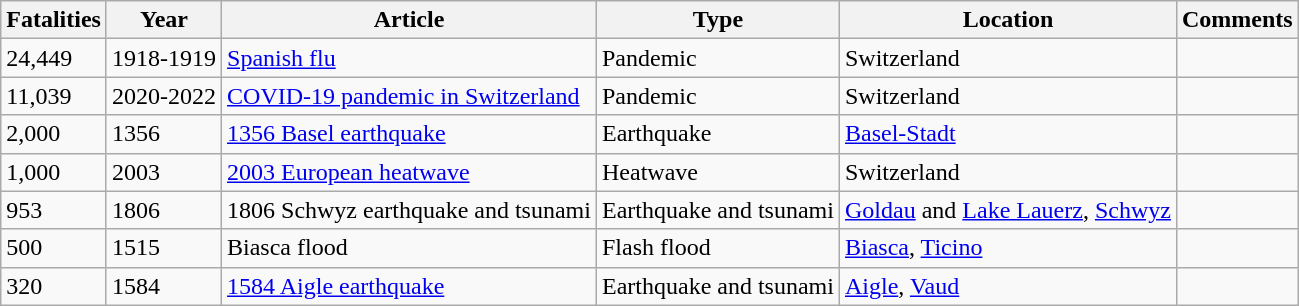<table class="wikitable sortable sticky-header" style=text-align:left" style="margin:1em auto;">
<tr>
<th data-sort-type="number">Fatalities</th>
<th>Year</th>
<th>Article</th>
<th>Type</th>
<th>Location</th>
<th>Comments</th>
</tr>
<tr>
<td>24,449</td>
<td>1918-1919</td>
<td><a href='#'>Spanish flu</a></td>
<td>Pandemic</td>
<td>Switzerland</td>
<td></td>
</tr>
<tr>
<td>11,039</td>
<td>2020-2022</td>
<td><a href='#'>COVID-19 pandemic in Switzerland</a></td>
<td>Pandemic</td>
<td>Switzerland</td>
<td></td>
</tr>
<tr>
<td>2,000</td>
<td>1356</td>
<td><a href='#'>1356 Basel earthquake</a></td>
<td>Earthquake</td>
<td><a href='#'>Basel-Stadt</a></td>
<td></td>
</tr>
<tr>
<td>1,000</td>
<td>2003</td>
<td><a href='#'>2003 European heatwave</a></td>
<td>Heatwave</td>
<td>Switzerland</td>
<td></td>
</tr>
<tr>
<td>953</td>
<td>1806</td>
<td>1806 Schwyz earthquake and tsunami</td>
<td>Earthquake and tsunami</td>
<td><a href='#'>Goldau</a> and <a href='#'>Lake Lauerz</a>, <a href='#'>Schwyz</a></td>
<td></td>
</tr>
<tr>
<td>500</td>
<td>1515</td>
<td>Biasca flood</td>
<td>Flash flood</td>
<td><a href='#'>Biasca</a>, <a href='#'>Ticino</a></td>
<td></td>
</tr>
<tr>
<td>320</td>
<td>1584</td>
<td><a href='#'>1584 Aigle earthquake</a></td>
<td>Earthquake and tsunami</td>
<td><a href='#'>Aigle</a>, <a href='#'>Vaud</a></td>
<td></td>
</tr>
</table>
